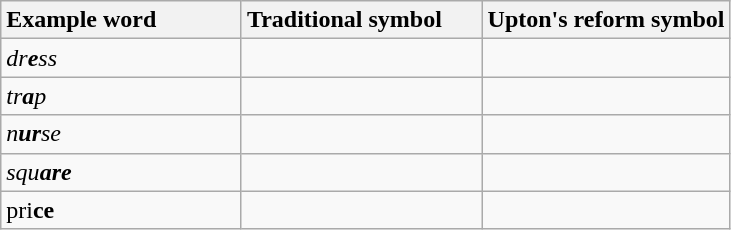<table cellspacing="5" style="margin-left:1.5em;" class="wikitable">
<tr>
<th style="text-align:left; width:33%;">Example word</th>
<th style="text-align:left; width:33%;">Traditional symbol</th>
<th style="text-align:left;">Upton's reform symbol</th>
</tr>
<tr>
<td><em>dr<strong>e</strong>ss</em></td>
<td></td>
<td></td>
</tr>
<tr>
<td><em>tr<strong>a</strong>p</em></td>
<td></td>
<td></td>
</tr>
<tr>
<td><em>n<strong>ur</strong>se</em></td>
<td></td>
<td></td>
</tr>
<tr>
<td><em>squ<strong>are<strong><em></td>
<td></td>
<td></td>
</tr>
<tr>
<td></em>pr</strong>i<strong>ce<em></td>
<td></td>
<td></td>
</tr>
</table>
